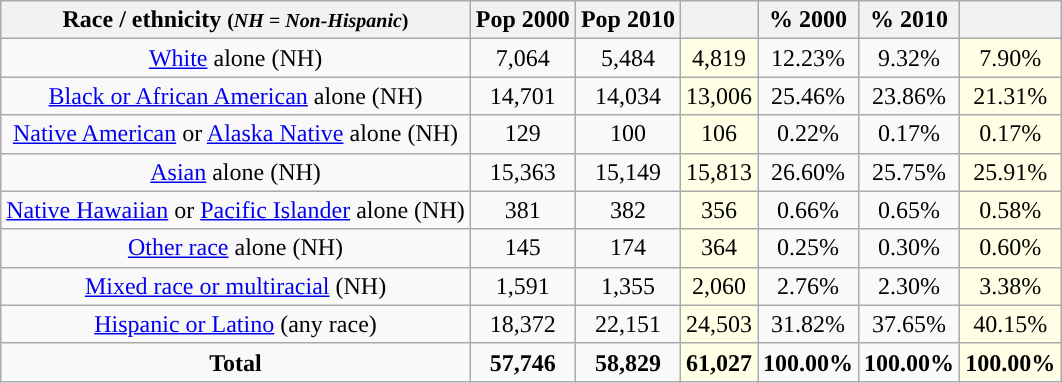<table class="wikitable" style="text-align:center;">
<tr>
<th>Race / ethnicity <small>(<em>NH = Non-Hispanic</em>)</small></th>
<th>Pop 2000</th>
<th>Pop 2010</th>
<th></th>
<th>% 2000</th>
<th>% 2010</th>
<th></th>
</tr>
<tr>
<td><a href='#'>White</a> alone (NH)</td>
<td>7,064</td>
<td>5,484</td>
<td style='background: #ffffe6;'>4,819</td>
<td>12.23%</td>
<td>9.32%</td>
<td style='background: #ffffe6;'>7.90%</td>
</tr>
<tr>
<td><a href='#'>Black or African American</a> alone (NH)</td>
<td>14,701</td>
<td>14,034</td>
<td style='background: #ffffe6;'>13,006</td>
<td>25.46%</td>
<td>23.86%</td>
<td style='background: #ffffe6;'>21.31%</td>
</tr>
<tr>
<td><a href='#'>Native American</a> or <a href='#'>Alaska Native</a> alone (NH)</td>
<td>129</td>
<td>100</td>
<td style='background: #ffffe6;'>106</td>
<td>0.22%</td>
<td>0.17%</td>
<td style='background: #ffffe6;'>0.17%</td>
</tr>
<tr>
<td><a href='#'>Asian</a> alone (NH)</td>
<td>15,363</td>
<td>15,149</td>
<td style='background: #ffffe6;'>15,813</td>
<td>26.60%</td>
<td>25.75%</td>
<td style='background: #ffffe6;'>25.91%</td>
</tr>
<tr>
<td><a href='#'>Native Hawaiian</a> or <a href='#'>Pacific Islander</a> alone (NH)</td>
<td>381</td>
<td>382</td>
<td style='background: #ffffe6;'>356</td>
<td>0.66%</td>
<td>0.65%</td>
<td style='background: #ffffe6;'>0.58%</td>
</tr>
<tr>
<td><a href='#'>Other race</a> alone (NH)</td>
<td>145</td>
<td>174</td>
<td style='background: #ffffe6;'>364</td>
<td>0.25%</td>
<td>0.30%</td>
<td style='background: #ffffe6;'>0.60%</td>
</tr>
<tr>
<td><a href='#'>Mixed race or multiracial</a> (NH)</td>
<td>1,591</td>
<td>1,355</td>
<td style='background: #ffffe6;'>2,060</td>
<td>2.76%</td>
<td>2.30%</td>
<td style='background: #ffffe6;'>3.38%</td>
</tr>
<tr>
<td><a href='#'>Hispanic or Latino</a> (any race)</td>
<td>18,372</td>
<td>22,151</td>
<td style='background: #ffffe6;'>24,503</td>
<td>31.82%</td>
<td>37.65%</td>
<td style='background: #ffffe6;'>40.15%</td>
</tr>
<tr>
<td><strong>Total</strong></td>
<td><strong>57,746</strong></td>
<td><strong>58,829</strong></td>
<td style='background: #ffffe6;'><strong>61,027</strong></td>
<td><strong>100.00%</strong></td>
<td><strong>100.00%</strong></td>
<td style='background: #ffffe6;'><strong>100.00%</strong></td>
</tr>
</table>
